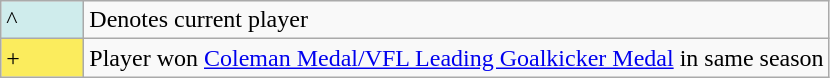<table class="wikitable">
<tr>
<td style="background-color:#CFECEC; width:3em">^</td>
<td>Denotes current player</td>
</tr>
<tr>
<td style="background-color:#FBEC5D; width:3em">+</td>
<td>Player won <a href='#'>Coleman Medal/VFL Leading Goalkicker Medal</a> in same season</td>
</tr>
</table>
